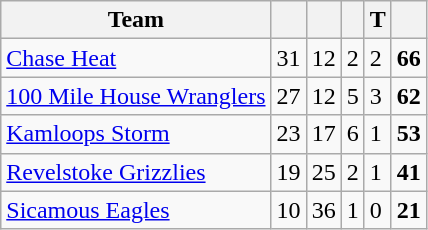<table class="wikitable sortable">
<tr>
<th>Team</th>
<th></th>
<th></th>
<th></th>
<th>T</th>
<th></th>
</tr>
<tr>
<td align="left"><a href='#'>Chase Heat</a></td>
<td>31</td>
<td>12</td>
<td>2</td>
<td>2</td>
<td><strong>66</strong></td>
</tr>
<tr>
<td align="left"><a href='#'>100 Mile House Wranglers</a></td>
<td>27</td>
<td>12</td>
<td>5</td>
<td>3</td>
<td><strong>62</strong></td>
</tr>
<tr>
<td align="left"><a href='#'>Kamloops Storm</a></td>
<td>23</td>
<td>17</td>
<td>6</td>
<td>1</td>
<td><strong>53</strong></td>
</tr>
<tr>
<td align="left"><a href='#'>Revelstoke Grizzlies</a></td>
<td>19</td>
<td>25</td>
<td>2</td>
<td>1</td>
<td><strong>41</strong></td>
</tr>
<tr>
<td align="left"><a href='#'>Sicamous Eagles</a></td>
<td>10</td>
<td>36</td>
<td>1</td>
<td>0</td>
<td><strong>21</strong></td>
</tr>
</table>
